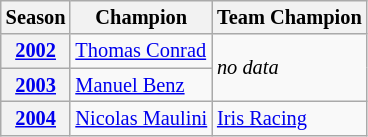<table class="wikitable" style="font-size:85%;">
<tr>
<th>Season</th>
<th>Champion</th>
<th>Team Champion</th>
</tr>
<tr>
<th><a href='#'>2002</a></th>
<td> <a href='#'>Thomas Conrad</a></td>
<td rowspan=2><em>no data</em></td>
</tr>
<tr>
<th><a href='#'>2003</a></th>
<td> <a href='#'>Manuel Benz</a></td>
</tr>
<tr>
<th><a href='#'>2004</a></th>
<td> <a href='#'>Nicolas Maulini</a></td>
<td> <a href='#'>Iris Racing</a></td>
</tr>
</table>
